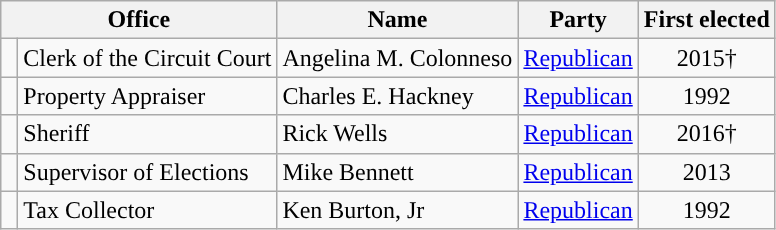<table class="wikitable" style= margin:10px">
<tr>
<th colspan="2"  style="text-align:center; vertical-align:bottom;">Office</th>
<th style="text-align:center;">Name</th>
<th valign=bottom>Party</th>
<th style="vertical-align:bottom; text-align:center;">First elected</th>
</tr>
<tr>
<td style="background-color:"> </td>
<td>Clerk of the Circuit Court</td>
<td>Angelina M. Colonneso</td>
<td style="text-align:center;"><a href='#'>Republican</a></td>
<td style="text-align:center;">2015†</td>
</tr>
<tr>
<td style="background-color:"> </td>
<td>Property Appraiser</td>
<td>Charles E. Hackney</td>
<td style="text-align:center;"><a href='#'>Republican</a></td>
<td style="text-align:center;">1992</td>
</tr>
<tr>
<td style="background-color:"> </td>
<td>Sheriff</td>
<td>Rick Wells</td>
<td style="text-align:center;"><a href='#'>Republican</a></td>
<td style="text-align:center;">2016†</td>
</tr>
<tr>
<td style="background-color:"> </td>
<td>Supervisor of Elections</td>
<td>Mike Bennett</td>
<td style="text-align:center;"><a href='#'>Republican</a></td>
<td style="text-align:center;">2013</td>
</tr>
<tr>
<td style="background-color:"> </td>
<td>Tax Collector</td>
<td>Ken Burton, Jr</td>
<td style="text-align:center;"><a href='#'>Republican</a></td>
<td style="text-align:center;">1992</td>
</tr>
</table>
